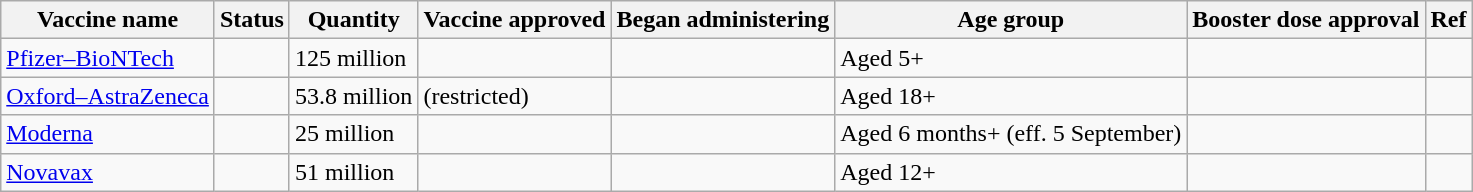<table class="wikitable">
<tr>
<th>Vaccine name</th>
<th>Status</th>
<th>Quantity</th>
<th>Vaccine approved</th>
<th>Began administering</th>
<th>Age group</th>
<th>Booster dose approval</th>
<th>Ref</th>
</tr>
<tr>
<td><a href='#'>Pfizer–BioNTech</a></td>
<td></td>
<td>125 million</td>
<td></td>
<td></td>
<td>Aged 5+</td>
<td></td>
<td></td>
</tr>
<tr>
<td><a href='#'>Oxford–AstraZeneca</a></td>
<td></td>
<td>53.8 million</td>
<td> (restricted)</td>
<td></td>
<td>Aged 18+</td>
<td></td>
<td></td>
</tr>
<tr>
<td><a href='#'>Moderna</a></td>
<td></td>
<td>25 million</td>
<td></td>
<td></td>
<td>Aged 6 months+ (eff. 5 September)</td>
<td></td>
<td></td>
</tr>
<tr>
<td><a href='#'>Novavax</a></td>
<td></td>
<td>51 million</td>
<td></td>
<td></td>
<td>Aged 12+</td>
<td></td>
<td></td>
</tr>
</table>
